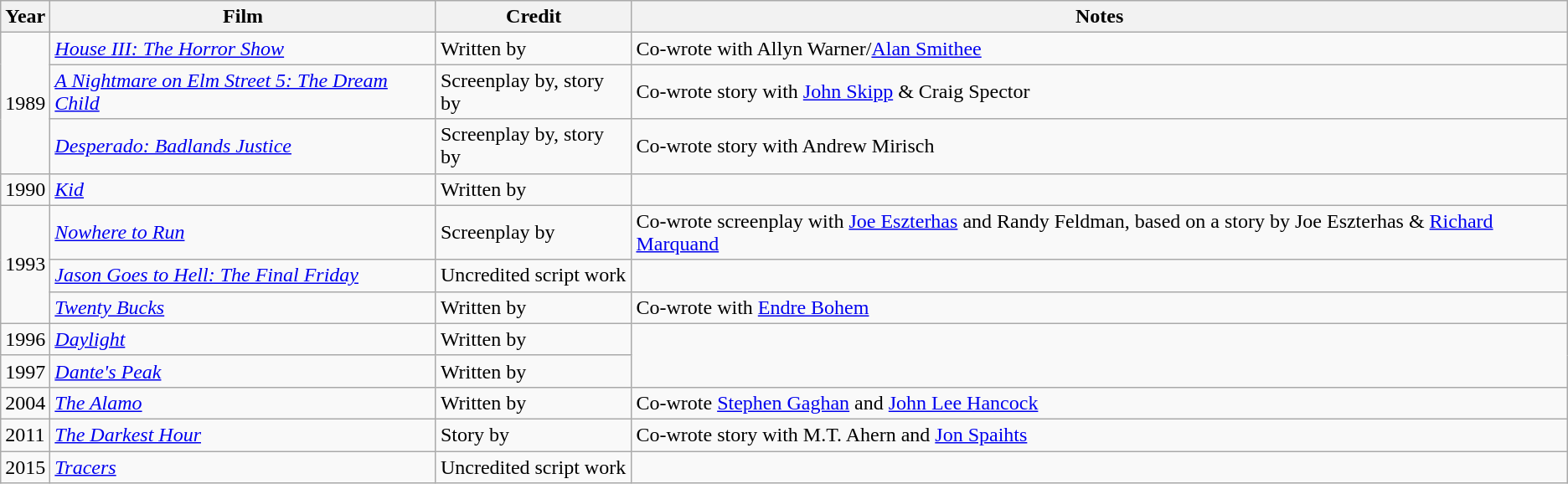<table class="wikitable">
<tr>
<th>Year</th>
<th>Film</th>
<th>Credit</th>
<th>Notes</th>
</tr>
<tr>
<td rowspan="3">1989</td>
<td><em><a href='#'>House III: The Horror Show</a></em></td>
<td>Written by</td>
<td>Co-wrote with Allyn Warner/<a href='#'>Alan Smithee</a></td>
</tr>
<tr>
<td><em><a href='#'>A Nightmare on Elm Street 5: The Dream Child</a></em></td>
<td>Screenplay by, story by</td>
<td>Co-wrote story with <a href='#'>John Skipp</a> & Craig Spector</td>
</tr>
<tr>
<td><em><a href='#'>Desperado: Badlands Justice</a></em></td>
<td>Screenplay by, story by</td>
<td>Co-wrote story with Andrew Mirisch</td>
</tr>
<tr>
<td>1990</td>
<td><em><a href='#'>Kid</a></em></td>
<td>Written by</td>
</tr>
<tr>
<td rowspan="3">1993</td>
<td><em><a href='#'>Nowhere to Run</a></em></td>
<td>Screenplay by</td>
<td>Co-wrote screenplay with <a href='#'>Joe Eszterhas</a> and Randy Feldman, based on a story by Joe Eszterhas & <a href='#'>Richard Marquand</a></td>
</tr>
<tr>
<td><em><a href='#'>Jason Goes to Hell: The Final Friday</a></em></td>
<td>Uncredited script work</td>
</tr>
<tr>
<td><em><a href='#'>Twenty Bucks</a></em></td>
<td>Written by</td>
<td>Co-wrote with <a href='#'>Endre Bohem</a></td>
</tr>
<tr>
<td>1996</td>
<td><em><a href='#'>Daylight</a></em></td>
<td>Written by</td>
</tr>
<tr>
<td>1997</td>
<td><em><a href='#'>Dante's Peak</a></em></td>
<td>Written by</td>
</tr>
<tr>
<td>2004</td>
<td><em><a href='#'>The Alamo</a></em></td>
<td>Written by</td>
<td>Co-wrote <a href='#'>Stephen Gaghan</a> and <a href='#'>John Lee Hancock</a></td>
</tr>
<tr>
<td>2011</td>
<td><em><a href='#'>The Darkest Hour</a></em></td>
<td>Story by</td>
<td>Co-wrote story with M.T. Ahern and <a href='#'>Jon Spaihts</a></td>
</tr>
<tr>
<td>2015</td>
<td><em><a href='#'>Tracers</a></em></td>
<td>Uncredited script work</td>
</tr>
</table>
